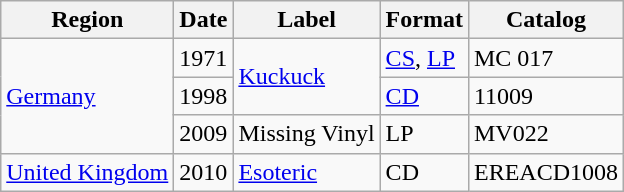<table class="wikitable">
<tr>
<th>Region</th>
<th>Date</th>
<th>Label</th>
<th>Format</th>
<th>Catalog</th>
</tr>
<tr>
<td rowspan="3"><a href='#'>Germany</a></td>
<td>1971</td>
<td rowspan="2"><a href='#'>Kuckuck</a></td>
<td><a href='#'>CS</a>, <a href='#'>LP</a></td>
<td>MC 017</td>
</tr>
<tr>
<td>1998</td>
<td><a href='#'>CD</a></td>
<td>11009</td>
</tr>
<tr>
<td>2009</td>
<td>Missing Vinyl</td>
<td>LP</td>
<td>MV022</td>
</tr>
<tr>
<td><a href='#'>United Kingdom</a></td>
<td>2010</td>
<td><a href='#'>Esoteric</a></td>
<td>CD</td>
<td>EREACD1008</td>
</tr>
</table>
